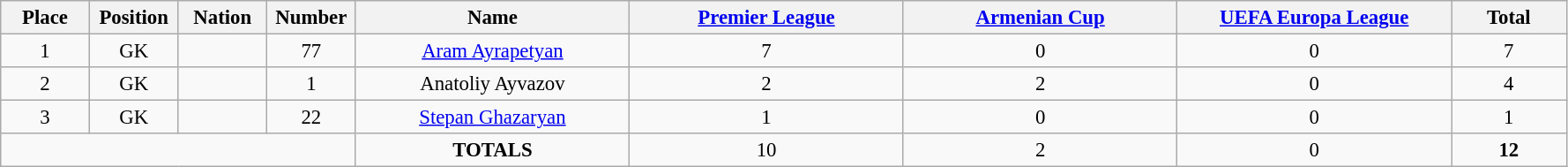<table class="wikitable" style="font-size: 95%; text-align: center;">
<tr>
<th width=60>Place</th>
<th width=60>Position</th>
<th width=60>Nation</th>
<th width=60>Number</th>
<th width=200>Name</th>
<th width=200><a href='#'>Premier League</a></th>
<th width=200><a href='#'>Armenian Cup</a></th>
<th width=200><a href='#'>UEFA Europa League</a></th>
<th width=80><strong>Total</strong></th>
</tr>
<tr>
<td>1</td>
<td>GK</td>
<td></td>
<td>77</td>
<td><a href='#'>Aram Ayrapetyan</a></td>
<td>7</td>
<td>0</td>
<td>0</td>
<td>7</td>
</tr>
<tr>
<td>2</td>
<td>GK</td>
<td></td>
<td>1</td>
<td>Anatoliy Ayvazov</td>
<td>2</td>
<td>2</td>
<td>0</td>
<td>4</td>
</tr>
<tr>
<td>3</td>
<td>GK</td>
<td></td>
<td>22</td>
<td><a href='#'>Stepan Ghazaryan</a></td>
<td>1</td>
<td>0</td>
<td>0</td>
<td>1</td>
</tr>
<tr>
<td colspan="4"></td>
<td><strong>TOTALS</strong></td>
<td>10</td>
<td>2</td>
<td>0</td>
<td><strong>12</strong></td>
</tr>
</table>
